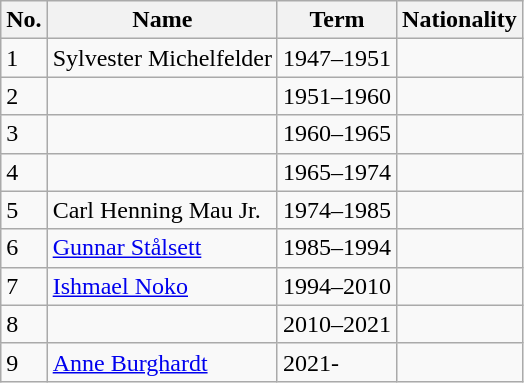<table class="wikitable">
<tr>
<th>No.</th>
<th>Name</th>
<th>Term</th>
<th>Nationality</th>
</tr>
<tr>
<td>1</td>
<td>Sylvester Michelfelder<br></td>
<td>1947–1951</td>
<td></td>
</tr>
<tr>
<td>2</td>
<td><br></td>
<td>1951–1960</td>
<td></td>
</tr>
<tr>
<td>3</td>
<td><br></td>
<td>1960–1965</td>
<td></td>
</tr>
<tr>
<td>4</td>
<td><br></td>
<td>1965–1974</td>
<td></td>
</tr>
<tr>
<td>5</td>
<td>Carl Henning Mau Jr.<br></td>
<td>1974–1985</td>
<td></td>
</tr>
<tr>
<td>6</td>
<td><a href='#'>Gunnar Stålsett</a><br></td>
<td>1985–1994</td>
<td></td>
</tr>
<tr>
<td>7</td>
<td><a href='#'>Ishmael Noko</a><br></td>
<td>1994–2010</td>
<td></td>
</tr>
<tr>
<td>8</td>
<td><br></td>
<td>2010–2021</td>
<td></td>
</tr>
<tr>
<td>9</td>
<td><a href='#'>Anne Burghardt</a><br></td>
<td>2021-</td>
<td></td>
</tr>
</table>
